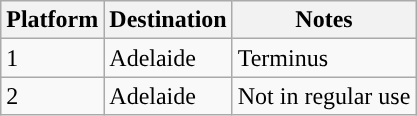<table class="wikitable">
<tr>
<th>Platform</th>
<th>Destination</th>
<th>Notes</th>
</tr>
<tr>
<td style="background:#"><span>1</span></td>
<td>Adelaide</td>
<td>Terminus</td>
</tr>
<tr>
<td style="background:#"><span>2</span></td>
<td>Adelaide</td>
<td>Not in regular use</td>
</tr>
</table>
